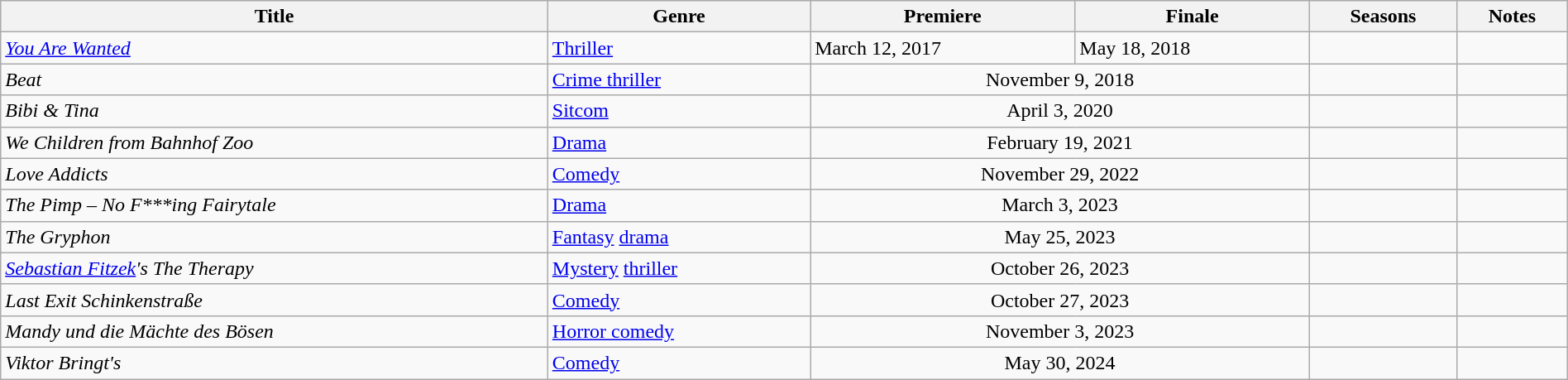<table class="wikitable sortable" style="width:100%;">
<tr>
<th>Title</th>
<th>Genre</th>
<th>Premiere</th>
<th>Finale</th>
<th>Seasons</th>
<th>Notes</th>
</tr>
<tr>
<td><em><a href='#'>You Are Wanted</a></em></td>
<td><a href='#'>Thriller</a></td>
<td>March 12, 2017</td>
<td>May 18, 2018</td>
<td></td>
<td></td>
</tr>
<tr>
<td><em>Beat</em></td>
<td><a href='#'>Crime thriller</a></td>
<td colspan="2" style="text-align:center">November 9, 2018</td>
<td></td>
<td></td>
</tr>
<tr>
<td><em>Bibi & Tina</em></td>
<td><a href='#'>Sitcom</a></td>
<td colspan="2" style="text-align:center">April 3, 2020</td>
<td></td>
<td></td>
</tr>
<tr>
<td><em>We Children from Bahnhof Zoo</em></td>
<td><a href='#'>Drama</a></td>
<td colspan="2" style="text-align:center">February 19, 2021</td>
<td></td>
<td></td>
</tr>
<tr>
<td><em>Love Addicts</em></td>
<td><a href='#'>Comedy</a></td>
<td colspan="2" style="text-align:center">November 29, 2022</td>
<td></td>
<td></td>
</tr>
<tr>
<td><em>The Pimp – No F***ing Fairytale</em></td>
<td><a href='#'>Drama</a></td>
<td colspan="2" style="text-align:center">March 3, 2023</td>
<td></td>
<td></td>
</tr>
<tr>
<td><em>The Gryphon</em></td>
<td><a href='#'>Fantasy</a> <a href='#'>drama</a></td>
<td colspan="2" style="text-align:center">May 25, 2023</td>
<td></td>
<td></td>
</tr>
<tr>
<td><em><a href='#'>Sebastian Fitzek</a>'s The Therapy</em></td>
<td><a href='#'>Mystery</a> <a href='#'>thriller</a></td>
<td colspan="2" style="text-align:center">October 26, 2023</td>
<td></td>
<td></td>
</tr>
<tr>
<td><em>Last Exit Schinkenstraße</em></td>
<td><a href='#'>Comedy</a></td>
<td colspan="2" style="text-align:center">October 27, 2023</td>
<td></td>
<td></td>
</tr>
<tr>
<td><em>Mandy und die Mächte des Bösen</em></td>
<td><a href='#'>Horror comedy</a></td>
<td colspan="2" style="text-align:center">November 3, 2023</td>
<td></td>
<td></td>
</tr>
<tr>
<td><em>Viktor Bringt's</em></td>
<td><a href='#'>Comedy</a></td>
<td colspan="2" style="text-align:center">May 30, 2024</td>
<td></td>
<td></td>
</tr>
</table>
